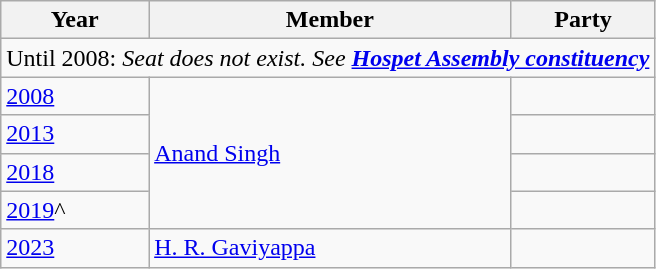<table class="wikitable sortable">
<tr>
<th>Year</th>
<th>Member</th>
<th colspan="2">Party</th>
</tr>
<tr>
<td colspan=4 align=center>Until 2008: <em>Seat does not exist. See <strong><a href='#'>Hospet Assembly constituency</a><strong><em></td>
</tr>
<tr>
<td><a href='#'>2008</a></td>
<td rowspan=4><a href='#'>Anand Singh</a></td>
<td></td>
</tr>
<tr>
<td><a href='#'>2013</a></td>
</tr>
<tr>
<td><a href='#'>2018</a></td>
<td></td>
</tr>
<tr>
<td><a href='#'>2019</a>^</td>
<td></td>
</tr>
<tr>
<td><a href='#'>2023</a></td>
<td><a href='#'>H. R. Gaviyappa</a></td>
<td></td>
</tr>
</table>
